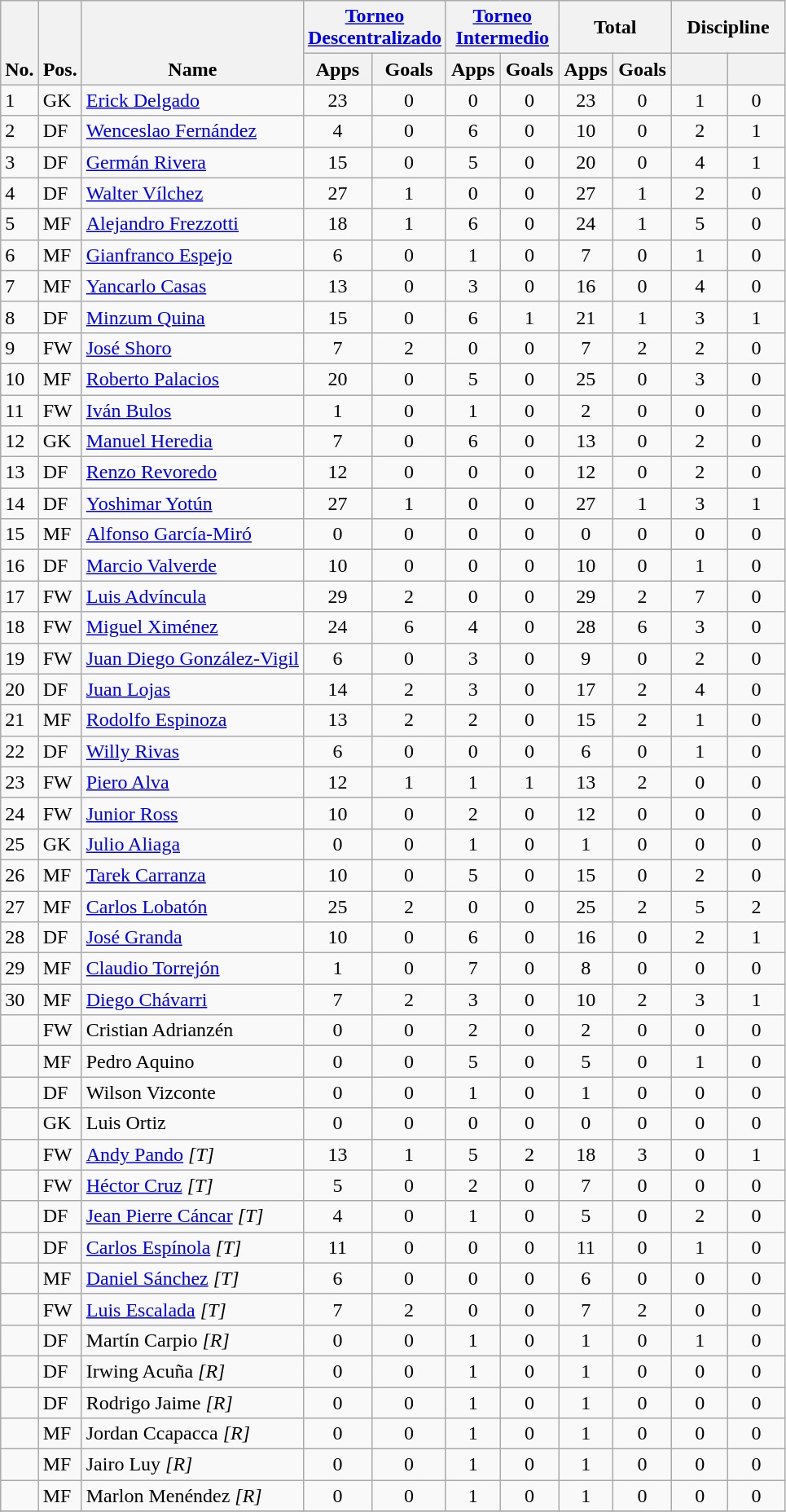<table class="wikitable" style="text-align:center">
<tr>
<th rowspan="2" valign="bottom">No.</th>
<th rowspan="2" valign="bottom">Pos.</th>
<th rowspan="2" valign="bottom">Name</th>
<th colspan="2" width="85"><a href='#'>Torneo Descentralizado</a></th>
<th colspan="2" width="85"><a href='#'>Torneo Intermedio</a></th>
<th colspan="2" width="85">Total</th>
<th colspan="2" width="85">Discipline</th>
</tr>
<tr>
<th>Apps</th>
<th>Goals</th>
<th>Apps</th>
<th>Goals</th>
<th>Apps</th>
<th>Goals</th>
<th></th>
<th></th>
</tr>
<tr>
<td align=left>1</td>
<td align=left>GK</td>
<td align=left> <a href='#'>Erick Delgado</a></td>
<td>23</td>
<td>0</td>
<td>0</td>
<td>0</td>
<td>23</td>
<td>0</td>
<td>1</td>
<td>0</td>
</tr>
<tr>
<td align=left>2</td>
<td align=left>DF</td>
<td align=left> <a href='#'>Wenceslao Fernández</a></td>
<td>4</td>
<td>0</td>
<td>6</td>
<td>0</td>
<td>10</td>
<td>0</td>
<td>2</td>
<td>1</td>
</tr>
<tr>
<td align=left>3</td>
<td align=left>DF</td>
<td align=left> <a href='#'>Germán Rivera</a></td>
<td>15</td>
<td>0</td>
<td>5</td>
<td>0</td>
<td>20</td>
<td>0</td>
<td>4</td>
<td>1</td>
</tr>
<tr>
<td align=left>4</td>
<td align=left>DF</td>
<td align=left> <a href='#'>Walter Vílchez</a></td>
<td>27</td>
<td>1</td>
<td>0</td>
<td>0</td>
<td>27</td>
<td>1</td>
<td>2</td>
<td>0</td>
</tr>
<tr>
<td align=left>5</td>
<td align=left>MF</td>
<td align=left> <a href='#'>Alejandro Frezzotti</a></td>
<td>18</td>
<td>1</td>
<td>6</td>
<td>0</td>
<td>24</td>
<td>1</td>
<td>5</td>
<td>0</td>
</tr>
<tr>
<td align=left>6</td>
<td align=left>MF</td>
<td align=left> <a href='#'>Gianfranco Espejo</a></td>
<td>6</td>
<td>0</td>
<td>1</td>
<td>0</td>
<td>7</td>
<td>0</td>
<td>1</td>
<td>0</td>
</tr>
<tr>
<td align=left>7</td>
<td align=left>MF</td>
<td align=left> <a href='#'>Yancarlo Casas</a></td>
<td>13</td>
<td>0</td>
<td>3</td>
<td>0</td>
<td>16</td>
<td>0</td>
<td>4</td>
<td>0</td>
</tr>
<tr>
<td align=left>8</td>
<td align=left>DF</td>
<td align=left> <a href='#'>Minzum Quina</a></td>
<td>15</td>
<td>0</td>
<td>6</td>
<td>1</td>
<td>21</td>
<td>1</td>
<td>3</td>
<td>1</td>
</tr>
<tr>
<td align=left>9</td>
<td align=left>FW</td>
<td align=left> <a href='#'>José Shoro</a></td>
<td>7</td>
<td>2</td>
<td>0</td>
<td>0</td>
<td>7</td>
<td>2</td>
<td>2</td>
<td>0</td>
</tr>
<tr>
<td align=left>10</td>
<td align=left>MF</td>
<td align=left>  <a href='#'>Roberto Palacios</a></td>
<td>20</td>
<td>0</td>
<td>5</td>
<td>0</td>
<td>25</td>
<td>0</td>
<td>3</td>
<td>0</td>
</tr>
<tr>
<td align=left>11</td>
<td align=left>FW</td>
<td align=left> <a href='#'>Iván Bulos</a></td>
<td>1</td>
<td>0</td>
<td>1</td>
<td>0</td>
<td>2</td>
<td>0</td>
<td>0</td>
<td>0</td>
</tr>
<tr>
<td align=left>12</td>
<td align=left>GK</td>
<td align=left>  <a href='#'>Manuel Heredia</a></td>
<td>7</td>
<td>0</td>
<td>6</td>
<td>0</td>
<td>13</td>
<td>0</td>
<td>2</td>
<td>0</td>
</tr>
<tr>
<td align=left>13</td>
<td align=left>DF</td>
<td align=left> <a href='#'>Renzo Revoredo</a></td>
<td>12</td>
<td>0</td>
<td>0</td>
<td>0</td>
<td>12</td>
<td>0</td>
<td>2</td>
<td>0</td>
</tr>
<tr>
<td align=left>14</td>
<td align=left>DF</td>
<td align=left> <a href='#'>Yoshimar Yotún</a></td>
<td>27</td>
<td>1</td>
<td>0</td>
<td>0</td>
<td>27</td>
<td>1</td>
<td>3</td>
<td>1</td>
</tr>
<tr>
<td align=left>15</td>
<td align=left>MF</td>
<td align=left> <a href='#'>Alfonso García-Miró</a></td>
<td>0</td>
<td>0</td>
<td>0</td>
<td>0</td>
<td>0</td>
<td>0</td>
<td>0</td>
<td>0</td>
</tr>
<tr>
<td align=left>16</td>
<td align=left>DF</td>
<td align=left> <a href='#'>Marcio Valverde</a></td>
<td>10</td>
<td>0</td>
<td>0</td>
<td>0</td>
<td>10</td>
<td>0</td>
<td>1</td>
<td>0</td>
</tr>
<tr>
<td align=left>17</td>
<td align=left>FW</td>
<td align=left> <a href='#'>Luis Advíncula</a></td>
<td>29</td>
<td>2</td>
<td>0</td>
<td>0</td>
<td>29</td>
<td>2</td>
<td>7</td>
<td>0</td>
</tr>
<tr>
<td align=left>18</td>
<td align=left>FW</td>
<td align=left> <a href='#'>Miguel Ximénez</a></td>
<td>24</td>
<td>6</td>
<td>4</td>
<td>0</td>
<td>28</td>
<td>6</td>
<td>3</td>
<td>0</td>
</tr>
<tr>
<td align=left>19</td>
<td align=left>FW</td>
<td align=left><a href='#'>Juan Diego González-Vigil</a></td>
<td>6</td>
<td>0</td>
<td>3</td>
<td>0</td>
<td>9</td>
<td>0</td>
<td>2</td>
<td>0</td>
</tr>
<tr>
<td align=left>20</td>
<td align=left>DF</td>
<td align=left> <a href='#'>Juan Lojas</a></td>
<td>14</td>
<td>2</td>
<td>3</td>
<td>0</td>
<td>17</td>
<td>2</td>
<td>4</td>
<td>0</td>
</tr>
<tr>
<td align=left>21</td>
<td align=left>MF</td>
<td align=left> <a href='#'>Rodolfo Espinoza</a></td>
<td>13</td>
<td>2</td>
<td>2</td>
<td>0</td>
<td>15</td>
<td>2</td>
<td>1</td>
<td>0</td>
</tr>
<tr>
<td align=left>22</td>
<td align=left>DF</td>
<td align=left>  <a href='#'>Willy Rivas</a></td>
<td>6</td>
<td>0</td>
<td>0</td>
<td>0</td>
<td>6</td>
<td>0</td>
<td>1</td>
<td>0</td>
</tr>
<tr>
<td align=left>23</td>
<td align=left>FW</td>
<td align=left> <a href='#'>Piero Alva</a></td>
<td>12</td>
<td>1</td>
<td>1</td>
<td>1</td>
<td>13</td>
<td>2</td>
<td>0</td>
<td>0</td>
</tr>
<tr>
<td align=left>24</td>
<td align=left>FW</td>
<td align=left> <a href='#'>Junior Ross</a></td>
<td>10</td>
<td>0</td>
<td>2</td>
<td>0</td>
<td>12</td>
<td>0</td>
<td>0</td>
<td>0</td>
</tr>
<tr>
<td align=left>25</td>
<td align=left>GK</td>
<td align=left> <a href='#'>Julio Aliaga</a></td>
<td>0</td>
<td>0</td>
<td>1</td>
<td>0</td>
<td>1</td>
<td>0</td>
<td>0</td>
<td>0</td>
</tr>
<tr>
<td align=left>26</td>
<td align=left>MF</td>
<td align=left> <a href='#'>Tarek Carranza</a></td>
<td>10</td>
<td>0</td>
<td>5</td>
<td>0</td>
<td>15</td>
<td>0</td>
<td>2</td>
<td>0</td>
</tr>
<tr>
<td align=left>27</td>
<td align=left>MF</td>
<td align=left> <a href='#'>Carlos Lobatón</a></td>
<td>25</td>
<td>2</td>
<td>0</td>
<td>0</td>
<td>25</td>
<td>2</td>
<td>5</td>
<td>2</td>
</tr>
<tr>
<td align=left>28</td>
<td align=left>DF</td>
<td align=left> <a href='#'>José Granda</a></td>
<td>10</td>
<td>0</td>
<td>6</td>
<td>0</td>
<td>16</td>
<td>0</td>
<td>2</td>
<td>1</td>
</tr>
<tr>
<td align=left>29</td>
<td align=left>MF</td>
<td align=left> <a href='#'>Claudio Torrejón</a></td>
<td>1</td>
<td>0</td>
<td>7</td>
<td>0</td>
<td>8</td>
<td>0</td>
<td>0</td>
<td>0</td>
</tr>
<tr>
<td align=left>30</td>
<td align=left>MF</td>
<td align=left> <a href='#'>Diego Chávarri</a></td>
<td>7</td>
<td>2</td>
<td>3</td>
<td>0</td>
<td>10</td>
<td>2</td>
<td>3</td>
<td>1</td>
</tr>
<tr>
<td align=left></td>
<td align=left>FW</td>
<td align=left> Cristian Adrianzén</td>
<td>0</td>
<td>0</td>
<td>2</td>
<td>0</td>
<td>2</td>
<td>0</td>
<td>0</td>
<td>0</td>
</tr>
<tr>
<td align=left></td>
<td align=left>MF</td>
<td align=left> Pedro Aquino</td>
<td>0</td>
<td>0</td>
<td>5</td>
<td>0</td>
<td>5</td>
<td>0</td>
<td>1</td>
<td>0</td>
</tr>
<tr>
<td align=left></td>
<td align=left>DF</td>
<td align=left> Wilson Vizconte</td>
<td>0</td>
<td>0</td>
<td>1</td>
<td>0</td>
<td>1</td>
<td>0</td>
<td>0</td>
<td>0</td>
</tr>
<tr>
<td align=left></td>
<td align=left>GK</td>
<td align=left> Luis Ortiz</td>
<td>0</td>
<td>0</td>
<td>0</td>
<td>0</td>
<td>0</td>
<td>0</td>
<td>0</td>
<td>0</td>
</tr>
<tr>
<td align=left></td>
<td align=left>FW</td>
<td align=left> <a href='#'>Andy Pando</a> <em>[T]</em></td>
<td>13</td>
<td>1</td>
<td>5</td>
<td>2</td>
<td>18</td>
<td>3</td>
<td>0</td>
<td>1</td>
</tr>
<tr>
<td align=left></td>
<td align=left>FW</td>
<td align=left> <a href='#'>Héctor Cruz</a> <em>[T]</em></td>
<td>5</td>
<td>0</td>
<td>2</td>
<td>0</td>
<td>7</td>
<td>0</td>
<td>0</td>
<td>0</td>
</tr>
<tr>
<td align=left></td>
<td align=left>DF</td>
<td align=left> <a href='#'>Jean Pierre Cáncar</a> <em>[T]</em></td>
<td>4</td>
<td>0</td>
<td>1</td>
<td>0</td>
<td>5</td>
<td>0</td>
<td>2</td>
<td>0</td>
</tr>
<tr>
<td align=left></td>
<td align=left>DF</td>
<td align=left> <a href='#'>Carlos Espínola</a> <em>[T]</em></td>
<td>11</td>
<td>0</td>
<td>0</td>
<td>0</td>
<td>11</td>
<td>0</td>
<td>1</td>
<td>0</td>
</tr>
<tr>
<td align=left></td>
<td align=left>MF</td>
<td align=left> <a href='#'>Daniel Sánchez</a> <em>[T]</em></td>
<td>6</td>
<td>0</td>
<td>0</td>
<td>0</td>
<td>6</td>
<td>0</td>
<td>0</td>
<td>0</td>
</tr>
<tr>
<td align=left></td>
<td align=left>FW</td>
<td align=left> <a href='#'>Luis Escalada</a> <em>[T]</em></td>
<td>7</td>
<td>2</td>
<td>0</td>
<td>0</td>
<td>7</td>
<td>2</td>
<td>0</td>
<td>0</td>
</tr>
<tr>
<td align=left></td>
<td align=left>DF</td>
<td align=left> Martín Carpio <em>[R]</em></td>
<td>0</td>
<td>0</td>
<td>1</td>
<td>0</td>
<td>1</td>
<td>0</td>
<td>1</td>
<td>0</td>
</tr>
<tr>
<td align=left></td>
<td align=left>DF</td>
<td align=left> Irwing Acuña <em>[R]</em></td>
<td>0</td>
<td>0</td>
<td>1</td>
<td>0</td>
<td>1</td>
<td>0</td>
<td>0</td>
<td>0</td>
</tr>
<tr>
<td align=left></td>
<td align=left>DF</td>
<td align=left> Rodrigo Jaime <em>[R]</em></td>
<td>0</td>
<td>0</td>
<td>1</td>
<td>0</td>
<td>1</td>
<td>0</td>
<td>0</td>
<td>0</td>
</tr>
<tr>
<td align=left></td>
<td align=left>MF</td>
<td align=left> Jordan Ccapacca <em>[R]</em></td>
<td>0</td>
<td>0</td>
<td>1</td>
<td>0</td>
<td>1</td>
<td>0</td>
<td>0</td>
<td>0</td>
</tr>
<tr>
<td align=left></td>
<td align=left>MF</td>
<td align=left> Jairo Luy <em>[R]</em></td>
<td>0</td>
<td>0</td>
<td>1</td>
<td>0</td>
<td>1</td>
<td>0</td>
<td>0</td>
<td>0</td>
</tr>
<tr>
<td align=left></td>
<td align=left>MF</td>
<td align=left> Marlon Menéndez <em>[R]</em></td>
<td>0</td>
<td>0</td>
<td>1</td>
<td>0</td>
<td>1</td>
<td>0</td>
<td>0</td>
<td>0</td>
</tr>
<tr>
</tr>
</table>
